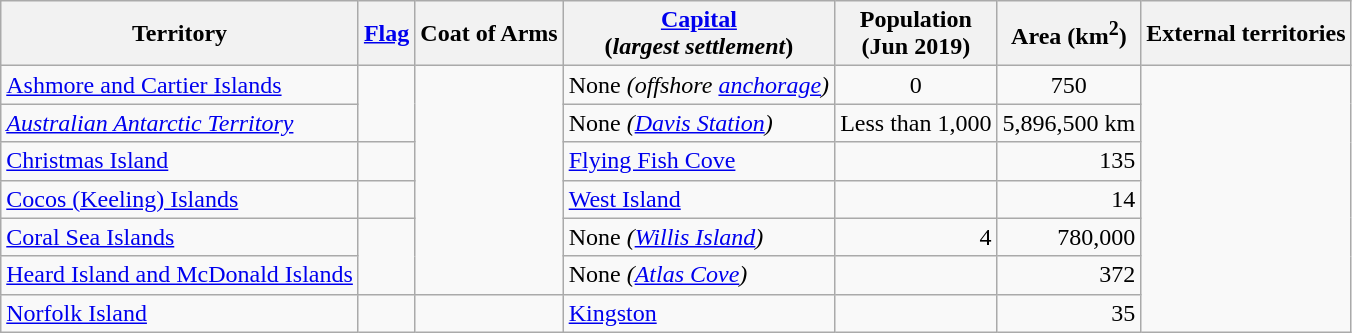<table class="wikitable sortable" style="text-align:center">
<tr>
<th>Territory</th>
<th><a href='#'>Flag</a></th>
<th>Coat of Arms</th>
<th><a href='#'>Capital</a><br>(<em>largest settlement</em>)</th>
<th>Population<br>(Jun 2019)</th>
<th>Area (km<sup>2</sup>)</th>
<th colspan="6">External territories</th>
</tr>
<tr>
<td style="text-align:left"><a href='#'>Ashmore and Cartier Islands</a></td>
<td rowspan="2"></td>
<td rowspan="6"></td>
<td style="text-align:left">None <em>(offshore <a href='#'>anchorage</a>)</em></td>
<td>0</td>
<td>750</td>
</tr>
<tr>
<td style="text-align:left"><em><a href='#'>Australian Antarctic Territory</a></em></td>
<td style="text-align:left">None <em>(<a href='#'>Davis Station</a>)</em></td>
<td>Less than 1,000</td>
<td>5,896,500 km</td>
</tr>
<tr style="text-align:center">
<td style="text-align:left"><a href='#'>Christmas Island</a></td>
<td style="text-align:center"></td>
<td style="text-align:left"><a href='#'>Flying Fish Cove</a></td>
<td style="text-align:right"></td>
<td style="text-align:right">135</td>
</tr>
<tr style="text-align:center">
<td style="text-align:left"><a href='#'>Cocos (Keeling) Islands</a></td>
<td style="text-align:center"></td>
<td style="text-align:left"><a href='#'>West Island</a></td>
<td style="text-align:right"></td>
<td style="text-align:right">14</td>
</tr>
<tr style="text-align:center">
<td style="text-align:left"><a href='#'>Coral Sea Islands</a></td>
<td rowspan="2" style="text-align:center"></td>
<td style="text-align:left">None <em>(<a href='#'>Willis Island</a>)</em></td>
<td style="text-align:right">4</td>
<td style="text-align:right">780,000</td>
</tr>
<tr style="text-align:center">
<td style="text-align:left"><a href='#'>Heard Island and McDonald Islands</a></td>
<td style="text-align:left">None <em>(<a href='#'>Atlas Cove</a>)</em></td>
<td style="text-align:right"></td>
<td style="text-align:right">372</td>
</tr>
<tr style="text-align:center">
<td style="text-align:left"><a href='#'>Norfolk Island</a></td>
<td style="text-align:center"></td>
<td></td>
<td style="text-align:left"><a href='#'>Kingston</a></td>
<td style="text-align:right"></td>
<td style="text-align:right">35</td>
</tr>
</table>
